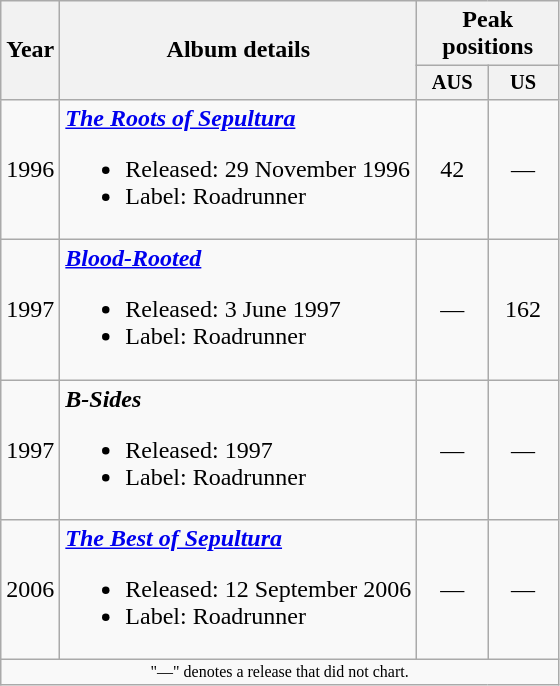<table class ="wikitable">
<tr>
<th rowspan="2">Year</th>
<th rowspan="2">Album details</th>
<th colspan="2">Peak<br>positions</th>
</tr>
<tr>
<th style="width:3em;font-size:85%">AUS<br></th>
<th style="width:3em;font-size:85%">US<br></th>
</tr>
<tr>
<td>1996</td>
<td><strong><em><a href='#'>The Roots of Sepultura</a></em></strong><br><ul><li>Released: 29 November 1996</li><li>Label: Roadrunner</li></ul></td>
<td style="text-align:center;">42</td>
<td style="text-align:center;">—</td>
</tr>
<tr>
<td>1997</td>
<td><strong><em><a href='#'>Blood-Rooted</a></em></strong><br><ul><li>Released: 3 June 1997</li><li>Label: Roadrunner</li></ul></td>
<td style="text-align:center;">—</td>
<td style="text-align:center;">162</td>
</tr>
<tr>
<td>1997</td>
<td><strong><em>B-Sides</em></strong><br><ul><li>Released: 1997</li><li>Label: Roadrunner</li></ul></td>
<td style="text-align:center;">—</td>
<td style="text-align:center;">—</td>
</tr>
<tr>
<td>2006</td>
<td><strong><em><a href='#'>The Best of Sepultura</a></em></strong><br><ul><li>Released: 12 September 2006</li><li>Label: Roadrunner</li></ul></td>
<td style="text-align:center;">—</td>
<td style="text-align:center;">—</td>
</tr>
<tr>
<td colspan="4" style="text-align:center; font-size:8pt;">"—" denotes a release that did not chart.</td>
</tr>
</table>
